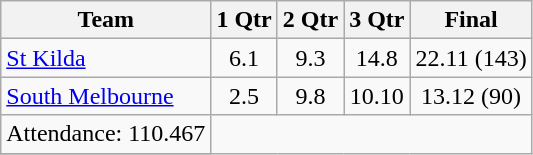<table class="wikitable">
<tr>
<th>Team</th>
<th>1 Qtr</th>
<th>2 Qtr</th>
<th>3 Qtr</th>
<th>Final</th>
</tr>
<tr>
<td><a href='#'>St Kilda</a></td>
<td align=center>6.1</td>
<td align=center>9.3</td>
<td align=center>14.8</td>
<td align=center>22.11 (143)</td>
</tr>
<tr>
<td><a href='#'>South Melbourne</a></td>
<td align=center>2.5</td>
<td align=center>9.8</td>
<td align=center>10.10</td>
<td align=center>13.12 (90)</td>
</tr>
<tr>
<td align=center>Attendance: 110.467</td>
</tr>
<tr>
</tr>
</table>
